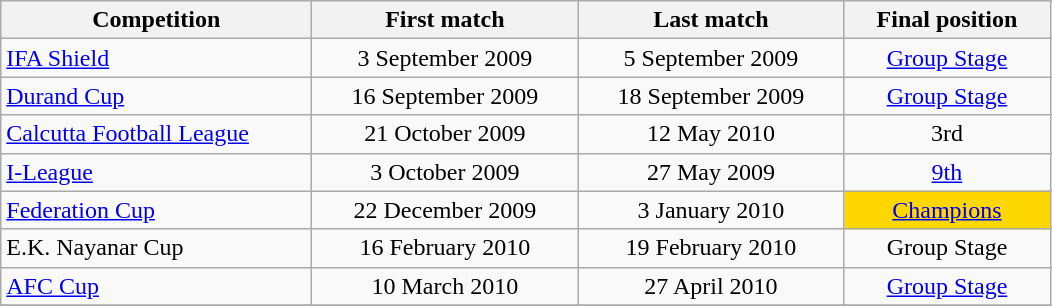<table class="wikitable" style="text-align:center">
<tr>
<th style="text-align:center; width:200px;">Competition</th>
<th style="text-align:center; width:170px;">First match</th>
<th style="text-align:center; width:170px;">Last match</th>
<th style="text-align:center; width:130px;">Final position</th>
</tr>
<tr>
<td style="text-align:left;"><a href='#'>IFA Shield</a></td>
<td>3 September 2009</td>
<td>5 September 2009</td>
<td><a href='#'>Group Stage</a></td>
</tr>
<tr>
<td style="text-align:left;"><a href='#'>Durand Cup</a></td>
<td>16 September 2009</td>
<td>18 September 2009</td>
<td><a href='#'>Group Stage</a></td>
</tr>
<tr>
<td style="text-align:left;"><a href='#'>Calcutta Football League</a></td>
<td>21 October 2009</td>
<td>12 May 2010</td>
<td>3rd</td>
</tr>
<tr>
<td style="text-align:left;"><a href='#'>I-League</a></td>
<td>3 October 2009</td>
<td>27 May 2009</td>
<td><a href='#'>9th</a></td>
</tr>
<tr>
<td style="text-align:left;"><a href='#'>Federation Cup</a></td>
<td>22 December 2009</td>
<td>3 January 2010</td>
<td bgcolor="gold"><a href='#'>Champions</a></td>
</tr>
<tr>
<td style="text-align:left;">E.K. Nayanar Cup</td>
<td>16 February 2010</td>
<td>19 February 2010</td>
<td>Group Stage</td>
</tr>
<tr>
<td style="text-align:left;"><a href='#'>AFC Cup</a></td>
<td>10 March 2010</td>
<td>27 April 2010</td>
<td><a href='#'>Group Stage</a></td>
</tr>
<tr>
</tr>
</table>
